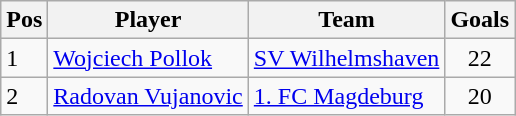<table class="wikitable">
<tr>
<th>Pos</th>
<th>Player</th>
<th>Team</th>
<th>Goals</th>
</tr>
<tr>
<td>1</td>
<td> <a href='#'>Wojciech Pollok</a></td>
<td><a href='#'>SV Wilhelmshaven</a></td>
<td align=center>22</td>
</tr>
<tr>
<td>2</td>
<td> <a href='#'>Radovan Vujanovic</a></td>
<td><a href='#'>1. FC Magdeburg</a></td>
<td align=center>20</td>
</tr>
</table>
